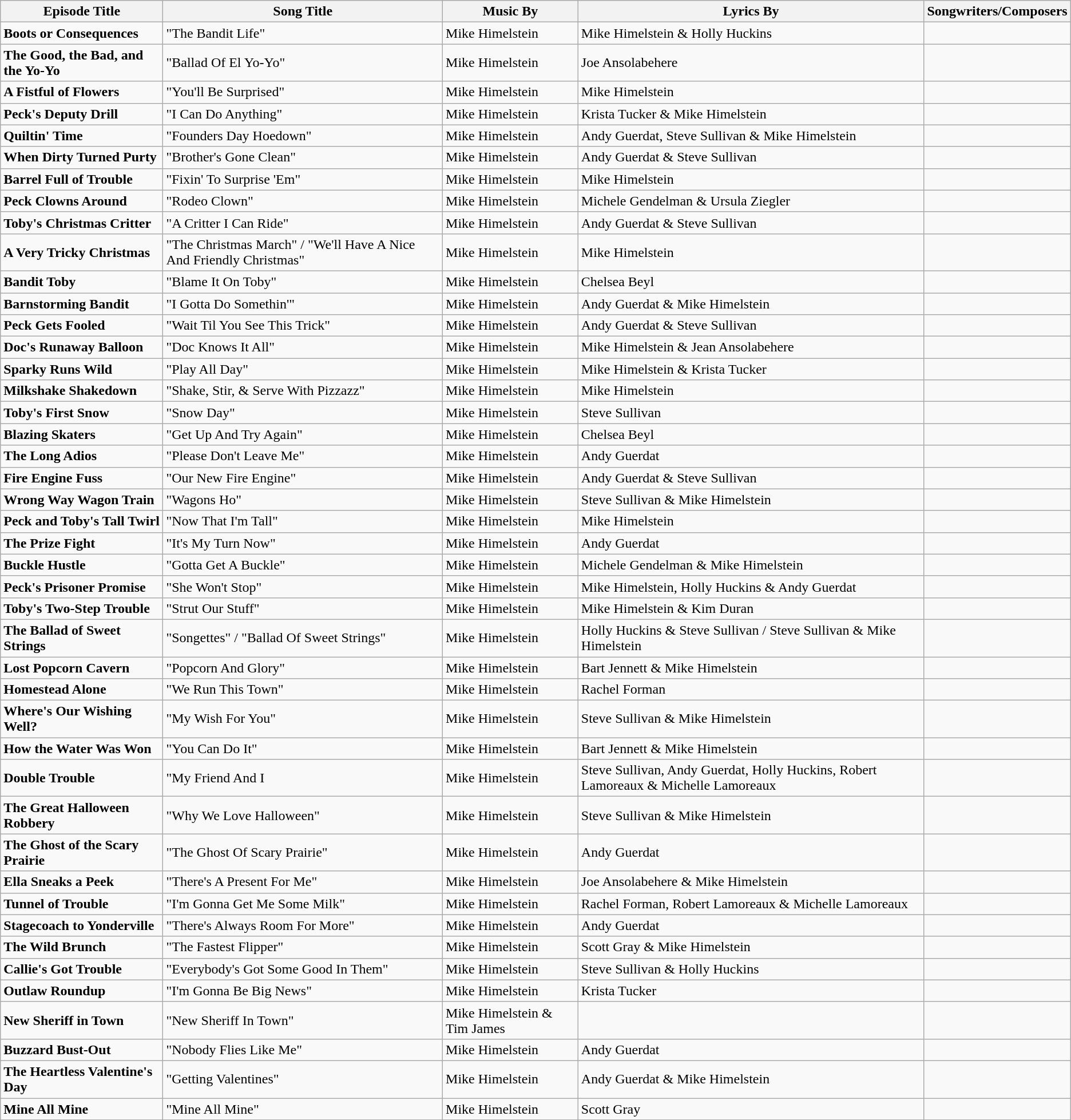<table class="wikitable">
<tr>
<th><strong>Episode Title</strong></th>
<th><strong>Song Title</strong></th>
<th><strong>Music By</strong></th>
<th><strong>Lyrics By</strong></th>
<th><strong>Songwriters/Composers</strong></th>
</tr>
<tr>
<td><strong>Boots or Consequences</strong></td>
<td>"The Bandit Life"</td>
<td>Mike Himelstein</td>
<td>Mike Himelstein & Holly Huckins</td>
<td></td>
</tr>
<tr>
<td><strong>The Good, the Bad, and the Yo-Yo</strong></td>
<td>"Ballad Of El Yo-Yo"</td>
<td>Mike Himelstein</td>
<td>Joe Ansolabehere</td>
<td></td>
</tr>
<tr>
<td><strong>A Fistful of Flowers</strong></td>
<td>"You'll Be Surprised"</td>
<td>Mike Himelstein</td>
<td>Mike Himelstein</td>
<td></td>
</tr>
<tr>
<td><strong>Peck's Deputy Drill</strong></td>
<td>"I Can Do Anything"</td>
<td>Mike Himelstein</td>
<td>Krista Tucker & Mike Himelstein</td>
<td></td>
</tr>
<tr>
<td><strong>Quiltin' Time</strong></td>
<td>"Founders Day Hoedown"</td>
<td>Mike Himelstein</td>
<td>Andy Guerdat, Steve Sullivan & Mike Himelstein</td>
<td></td>
</tr>
<tr>
<td><strong>When Dirty Turned Purty</strong></td>
<td>"Brother's Gone Clean"</td>
<td>Mike Himelstein</td>
<td>Andy Guerdat & Steve Sullivan</td>
<td></td>
</tr>
<tr>
<td><strong>Barrel Full of Trouble</strong></td>
<td>"Fixin' To Surprise 'Em"</td>
<td>Mike Himelstein</td>
<td>Mike Himelstein</td>
<td></td>
</tr>
<tr>
<td><strong>Peck Clowns Around</strong></td>
<td>"Rodeo Clown"</td>
<td>Mike Himelstein</td>
<td>Michele Gendelman & Ursula Ziegler</td>
<td></td>
</tr>
<tr>
<td><strong>Toby's Christmas Critter</strong></td>
<td>"A Critter I Can Ride"</td>
<td>Mike Himelstein</td>
<td>Andy Guerdat & Steve Sullivan</td>
<td></td>
</tr>
<tr>
<td><strong>A Very Tricky Christmas</strong></td>
<td>"The Christmas March" / "We'll Have A Nice And Friendly Christmas"</td>
<td>Mike Himelstein</td>
<td>Mike Himelstein</td>
<td></td>
</tr>
<tr>
<td><strong>Bandit Toby</strong></td>
<td>"Blame It On Toby"</td>
<td>Mike Himelstein</td>
<td>Chelsea Beyl</td>
<td></td>
</tr>
<tr>
<td><strong>Barnstorming Bandit</strong></td>
<td>"I Gotta Do Somethin'"</td>
<td>Mike Himelstein</td>
<td>Andy Guerdat & Mike Himelstein</td>
<td></td>
</tr>
<tr>
<td><strong>Peck Gets Fooled</strong></td>
<td>"Wait Til You See This Trick"</td>
<td>Mike Himelstein</td>
<td>Andy Guerdat & Steve Sullivan</td>
<td></td>
</tr>
<tr>
<td><strong>Doc's Runaway Balloon</strong></td>
<td>"Doc Knows It All"</td>
<td>Mike Himelstein</td>
<td>Mike Himelstein & Jean Ansolabehere</td>
<td></td>
</tr>
<tr>
<td><strong>Sparky Runs Wild</strong></td>
<td>"Play All Day"</td>
<td>Mike Himelstein</td>
<td>Mike Himelstein & Krista Tucker</td>
<td></td>
</tr>
<tr>
<td><strong>Milkshake Shakedown</strong></td>
<td>"Shake, Stir, & Serve With Pizzazz"</td>
<td>Mike Himelstein</td>
<td>Mike Himelstein</td>
<td></td>
</tr>
<tr>
<td><strong>Toby's First Snow</strong></td>
<td>"Snow Day"</td>
<td>Mike Himelstein</td>
<td>Steve Sullivan</td>
<td></td>
</tr>
<tr>
<td><strong>Blazing Skaters</strong></td>
<td>"Get Up And Try Again"</td>
<td>Mike Himelstein</td>
<td>Chelsea Beyl</td>
<td></td>
</tr>
<tr>
<td><strong>The Long Adios</strong></td>
<td>"Please Don't Leave Me"</td>
<td>Mike Himelstein</td>
<td>Andy Guerdat</td>
<td></td>
</tr>
<tr>
<td><strong>Fire Engine Fuss</strong></td>
<td>"Our New Fire Engine"</td>
<td>Mike Himelstein</td>
<td>Andy Guerdat & Steve Sullivan</td>
<td></td>
</tr>
<tr>
<td><strong>Wrong Way Wagon Train</strong></td>
<td>"Wagons Ho"</td>
<td>Mike Himelstein</td>
<td>Steve Sullivan & Mike Himelstein</td>
<td></td>
</tr>
<tr>
<td><strong>Peck and Toby's Tall Twirl</strong></td>
<td>"Now That I'm Tall"</td>
<td>Mike Himelstein</td>
<td>Mike Himelstein</td>
<td></td>
</tr>
<tr>
<td><strong>The Prize Fight</strong></td>
<td>"It's My Turn Now"</td>
<td>Mike Himelstein</td>
<td>Andy Guerdat</td>
<td></td>
</tr>
<tr>
<td><strong>Buckle Hustle</strong></td>
<td>"Gotta Get A Buckle"</td>
<td>Mike Himelstein</td>
<td>Michele Gendelman & Mike Himelstein</td>
<td></td>
</tr>
<tr>
<td><strong>Peck's Prisoner Promise</strong></td>
<td>"She Won't Stop"</td>
<td>Mike Himelstein</td>
<td>Mike Himelstein, Holly Huckins & Andy Guerdat</td>
<td></td>
</tr>
<tr>
<td><strong>Toby's Two-Step Trouble</strong></td>
<td>"Strut Our Stuff"</td>
<td>Mike Himelstein</td>
<td>Mike Himelstein & Kim Duran</td>
<td></td>
</tr>
<tr>
<td><strong>The Ballad of Sweet Strings</strong></td>
<td>"Songettes" / "Ballad Of Sweet Strings"</td>
<td>Mike Himelstein</td>
<td>Holly Huckins & Steve Sullivan / Steve Sullivan & Mike Himelstein</td>
<td></td>
</tr>
<tr>
<td><strong>Lost Popcorn Cavern</strong></td>
<td>"Popcorn And Glory"</td>
<td>Mike Himelstein</td>
<td>Bart Jennett & Mike Himelstein</td>
<td></td>
</tr>
<tr>
<td><strong>Homestead Alone</strong></td>
<td>"We Run This Town"</td>
<td>Mike Himelstein</td>
<td>Rachel Forman</td>
<td></td>
</tr>
<tr>
<td><strong>Where's Our Wishing Well?</strong></td>
<td>"My Wish For You"</td>
<td>Mike Himelstein</td>
<td>Steve Sullivan & Mike Himelstein</td>
<td></td>
</tr>
<tr>
<td><strong>How the Water Was Won</strong></td>
<td>"You Can Do It"</td>
<td>Mike Himelstein</td>
<td>Bart Jennett & Mike Himelstein</td>
<td></td>
</tr>
<tr>
<td><strong>Double Trouble</strong></td>
<td>"My Friend And I</td>
<td>Mike Himelstein</td>
<td>Steve Sullivan, Andy Guerdat, Holly Huckins, Robert Lamoreaux & Michelle Lamoreaux</td>
<td></td>
</tr>
<tr>
<td><strong>The Great Halloween Robbery</strong></td>
<td>"Why We Love Halloween"</td>
<td>Mike Himelstein</td>
<td>Steve Sullivan & Mike Himelstein</td>
<td></td>
</tr>
<tr>
<td><strong>The Ghost of the Scary Prairie</strong></td>
<td>"The Ghost Of Scary Prairie"</td>
<td>Mike Himelstein</td>
<td>Andy Guerdat</td>
<td></td>
</tr>
<tr>
<td><strong>Ella Sneaks a Peek</strong></td>
<td>"There's A Present For Me"</td>
<td>Mike Himelstein</td>
<td>Joe Ansolabehere & Mike Himelstein</td>
<td></td>
</tr>
<tr>
<td><strong>Tunnel of Trouble</strong></td>
<td>"I'm Gonna Get Me Some Milk"</td>
<td>Mike Himelstein</td>
<td>Rachel Forman, Robert Lamoreaux & Michelle Lamoreaux</td>
<td></td>
</tr>
<tr>
<td><strong>Stagecoach to Yonderville</strong></td>
<td>"There's Always Room For More"</td>
<td>Mike Himelstein</td>
<td>Andy Guerdat</td>
<td></td>
</tr>
<tr>
<td><strong>The Wild Brunch</strong></td>
<td>"The Fastest Flipper"</td>
<td>Mike Himelstein</td>
<td>Scott Gray & Mike Himelstein</td>
<td></td>
</tr>
<tr>
<td><strong>Callie's Got Trouble</strong></td>
<td>"Everybody's Got Some Good In Them"</td>
<td>Mike Himelstein</td>
<td>Steve Sullivan & Holly Huckins</td>
<td></td>
</tr>
<tr>
<td><strong>Outlaw Roundup</strong></td>
<td>"I'm Gonna Be Big News"</td>
<td>Mike Himelstein</td>
<td>Krista Tucker</td>
<td></td>
</tr>
<tr>
<td><strong>New Sheriff in Town</strong></td>
<td>"New Sheriff In Town"</td>
<td>Mike Himelstein & Tim James</td>
<td></td>
<td></td>
</tr>
<tr>
<td><strong>Buzzard Bust-Out</strong></td>
<td>"Nobody Flies Like Me"</td>
<td>Mike Himelstein</td>
<td>Andy Guerdat</td>
<td></td>
</tr>
<tr>
<td><strong>The Heartless Valentine's Day</strong></td>
<td>"Getting Valentines"</td>
<td>Mike Himelstein</td>
<td>Andy Guerdat & Mike Himelstein</td>
<td></td>
</tr>
<tr>
<td><strong>Mine All Mine</strong></td>
<td>"Mine All Mine"</td>
<td>Mike Himelstein</td>
<td>Scott Gray</td>
<td></td>
</tr>
</table>
